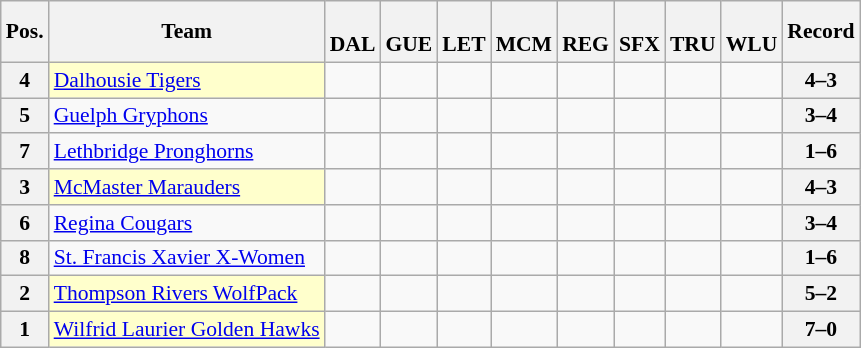<table class="wikitable sortable nowrap" style="text-align:center; font-size:0.9em;">
<tr>
<th>Pos.</th>
<th>Team</th>
<th><br>DAL</th>
<th><br>GUE</th>
<th><br>LET</th>
<th><br>MCM</th>
<th><br>REG</th>
<th><br>SFX</th>
<th><br>TRU</th>
<th><br>WLU</th>
<th>Record</th>
</tr>
<tr>
<th>4</th>
<td style="text-align:left; background:#ffc;" data-sort-value="Dalhousie"> <a href='#'>Dalhousie Tigers</a></td>
<td></td>
<td></td>
<td></td>
<td></td>
<td></td>
<td></td>
<td></td>
<td></td>
<th>4–3</th>
</tr>
<tr>
<th>5</th>
<td style="text-align:left;" data-sort-value="Guelph"> <a href='#'>Guelph Gryphons</a></td>
<td></td>
<td></td>
<td></td>
<td></td>
<td></td>
<td></td>
<td></td>
<td></td>
<th>3–4</th>
</tr>
<tr>
<th>7</th>
<td style="text-align:left;" data-sort-value="Lethbridge"> <a href='#'>Lethbridge Pronghorns</a></td>
<td></td>
<td></td>
<td></td>
<td></td>
<td></td>
<td></td>
<td></td>
<td></td>
<th>1–6</th>
</tr>
<tr>
<th>3</th>
<td style="text-align:left; background:#ffc;" data-sort-value="McMaster"> <a href='#'>McMaster Marauders</a></td>
<td></td>
<td></td>
<td></td>
<td></td>
<td></td>
<td></td>
<td></td>
<td></td>
<th>4–3</th>
</tr>
<tr>
<th>6</th>
<td style="text-align:left;" data-sort-value="Regina"> <a href='#'>Regina Cougars</a></td>
<td></td>
<td></td>
<td></td>
<td></td>
<td></td>
<td></td>
<td></td>
<td></td>
<th>3–4</th>
</tr>
<tr>
<th>8</th>
<td style="text-align:left;" data-sort-value="St. Francis"> <a href='#'>St. Francis Xavier X-Women</a></td>
<td></td>
<td></td>
<td></td>
<td></td>
<td></td>
<td></td>
<td></td>
<td></td>
<th>1–6</th>
</tr>
<tr>
<th>2</th>
<td style="text-align:left; background:#ffc;" data-sort-value="Thompson"> <a href='#'>Thompson Rivers WolfPack</a></td>
<td></td>
<td></td>
<td></td>
<td></td>
<td></td>
<td></td>
<td></td>
<td></td>
<th>5–2</th>
</tr>
<tr>
<th>1</th>
<td style="text-align:left; background:#ffc;" data-sort-value="Wilfrid"> <a href='#'>Wilfrid Laurier Golden Hawks</a></td>
<td></td>
<td></td>
<td></td>
<td></td>
<td></td>
<td></td>
<td></td>
<td></td>
<th>7–0</th>
</tr>
</table>
